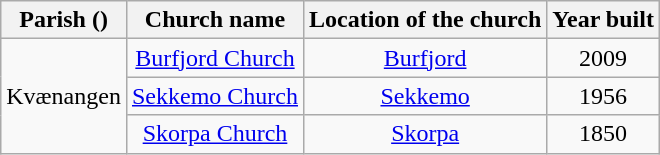<table class="wikitable" style="text-align:center">
<tr>
<th>Parish ()</th>
<th>Church name</th>
<th>Location of the church</th>
<th>Year built</th>
</tr>
<tr>
<td rowspan="3">Kvænangen</td>
<td><a href='#'>Burfjord Church</a></td>
<td><a href='#'>Burfjord</a></td>
<td>2009</td>
</tr>
<tr>
<td><a href='#'>Sekkemo Church</a></td>
<td><a href='#'>Sekkemo</a></td>
<td>1956</td>
</tr>
<tr>
<td><a href='#'>Skorpa Church</a></td>
<td><a href='#'>Skorpa</a></td>
<td>1850</td>
</tr>
</table>
